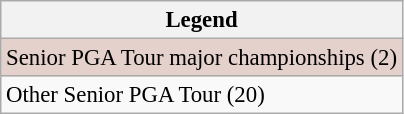<table class="wikitable" style="font-size:95%;">
<tr>
<th>Legend</th>
</tr>
<tr style="background:#e5d1cb;">
<td>Senior PGA Tour major championships (2)</td>
</tr>
<tr>
<td>Other Senior PGA Tour (20)</td>
</tr>
</table>
